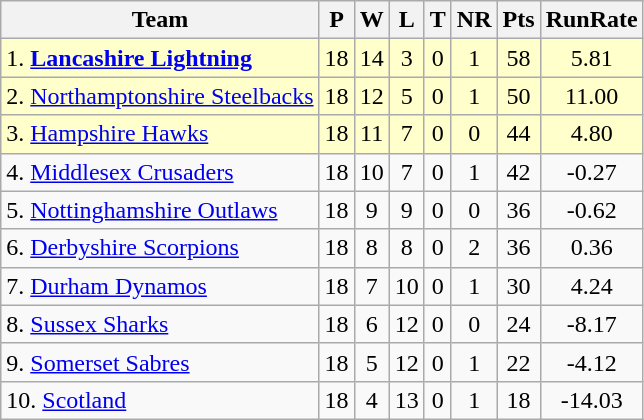<table class="wikitable" style="text-align: center;">
<tr>
<th>Team</th>
<th>P</th>
<th>W</th>
<th>L</th>
<th>T</th>
<th>NR</th>
<th>Pts</th>
<th>RunRate</th>
</tr>
<tr style="background: #ffffcc;">
<td style="text-align:left;">1. <strong><a href='#'>Lancashire Lightning</a></strong></td>
<td>18</td>
<td>14</td>
<td>3</td>
<td>0</td>
<td>1</td>
<td>58</td>
<td>5.81</td>
</tr>
<tr style="background: #ffffcc;">
<td style="text-align:left;">2. <a href='#'>Northamptonshire Steelbacks</a></td>
<td>18</td>
<td>12</td>
<td>5</td>
<td>0</td>
<td>1</td>
<td>50</td>
<td>11.00</td>
</tr>
<tr style="background: #ffffcc;">
<td style="text-align:left;">3. <a href='#'>Hampshire Hawks</a></td>
<td>18</td>
<td>11</td>
<td>7</td>
<td>0</td>
<td>0</td>
<td>44</td>
<td>4.80</td>
</tr>
<tr>
<td style="text-align:left;">4. <a href='#'>Middlesex Crusaders</a></td>
<td>18</td>
<td>10</td>
<td>7</td>
<td>0</td>
<td>1</td>
<td>42</td>
<td>-0.27</td>
</tr>
<tr>
<td style="text-align:left;">5. <a href='#'>Nottinghamshire Outlaws</a></td>
<td>18</td>
<td>9</td>
<td>9</td>
<td>0</td>
<td>0</td>
<td>36</td>
<td>-0.62</td>
</tr>
<tr>
<td style="text-align:left;">6. <a href='#'>Derbyshire Scorpions</a></td>
<td>18</td>
<td>8</td>
<td>8</td>
<td>0</td>
<td>2</td>
<td>36</td>
<td>0.36</td>
</tr>
<tr>
<td style="text-align:left;">7. <a href='#'>Durham Dynamos</a></td>
<td>18</td>
<td>7</td>
<td>10</td>
<td>0</td>
<td>1</td>
<td>30</td>
<td>4.24</td>
</tr>
<tr>
<td style="text-align:left;">8. <a href='#'>Sussex Sharks</a></td>
<td>18</td>
<td>6</td>
<td>12</td>
<td>0</td>
<td>0</td>
<td>24</td>
<td>-8.17</td>
</tr>
<tr>
<td style="text-align:left;">9. <a href='#'>Somerset Sabres</a></td>
<td>18</td>
<td>5</td>
<td>12</td>
<td>0</td>
<td>1</td>
<td>22</td>
<td>-4.12</td>
</tr>
<tr>
<td style="text-align:left;">10. <a href='#'>Scotland</a></td>
<td>18</td>
<td>4</td>
<td>13</td>
<td>0</td>
<td>1</td>
<td>18</td>
<td>-14.03</td>
</tr>
</table>
